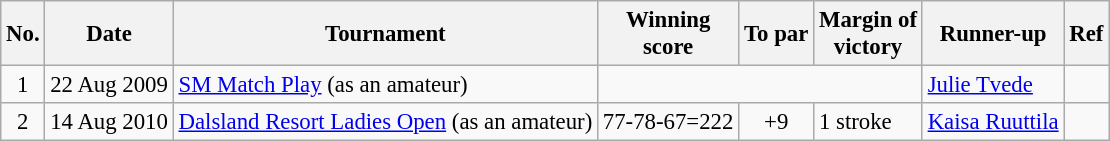<table class="wikitable" style="font-size:95%;">
<tr>
<th>No.</th>
<th>Date</th>
<th>Tournament</th>
<th>Winning<br>score</th>
<th>To par</th>
<th>Margin of<br>victory</th>
<th>Runner-up</th>
<th>Ref</th>
</tr>
<tr>
<td align=center>1</td>
<td align=right>22 Aug 2009</td>
<td><a href='#'>SM Match Play</a> (as an amateur)</td>
<td colspan=3></td>
<td> <a href='#'>Julie Tvede</a></td>
<td></td>
</tr>
<tr>
<td align=center>2</td>
<td align=right>14 Aug 2010</td>
<td><a href='#'>Dalsland Resort Ladies Open</a> (as an amateur)</td>
<td align="right">77-78-67=222</td>
<td align=center>+9</td>
<td>1 stroke</td>
<td> <a href='#'>Kaisa Ruuttila</a></td>
<td></td>
</tr>
</table>
